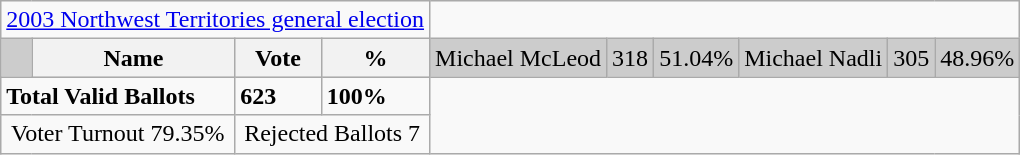<table class="wikitable">
<tr>
<td colspan=4 align=center><a href='#'>2003 Northwest Territories general election</a></td>
</tr>
<tr bgcolor="CCCCCC">
<td></td>
<th>Name</th>
<th>Vote</th>
<th>%<br></th>
<td>Michael McLeod</td>
<td>318</td>
<td>51.04%<br></td>
<td>Michael Nadli</td>
<td>305</td>
<td>48.96%</td>
</tr>
<tr>
<td colspan=2><strong>Total Valid Ballots</strong></td>
<td><strong>623</strong></td>
<td><strong>100%</strong></td>
</tr>
<tr>
<td colspan=2 align=center>Voter Turnout 79.35%</td>
<td colspan=2 align=center>Rejected Ballots 7</td>
</tr>
</table>
